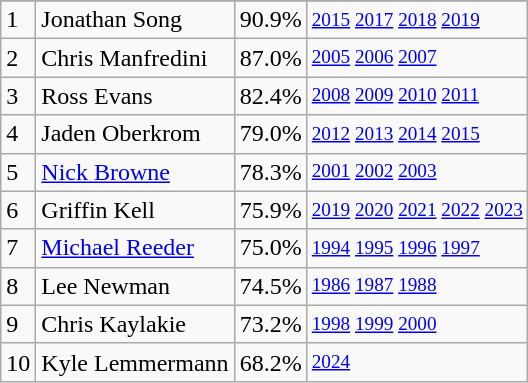<table class="wikitable">
<tr>
</tr>
<tr>
<td>1</td>
<td>Jonathan Song</td>
<td><abbr>90.9%</abbr></td>
<td style="font-size:80%;"><a href='#'>2015</a> <a href='#'>2017</a> <a href='#'>2018</a> <a href='#'>2019</a></td>
</tr>
<tr>
<td>2</td>
<td>Chris Manfredini</td>
<td><abbr>87.0%</abbr></td>
<td style="font-size:80%;"><a href='#'>2005</a> <a href='#'>2006</a> <a href='#'>2007</a></td>
</tr>
<tr>
<td>3</td>
<td>Ross Evans</td>
<td><abbr>82.4%</abbr></td>
<td style="font-size:80%;"><a href='#'>2008</a> <a href='#'>2009</a> <a href='#'>2010</a> <a href='#'>2011</a></td>
</tr>
<tr>
<td>4</td>
<td>Jaden Oberkrom</td>
<td><abbr>79.0%</abbr></td>
<td style="font-size:80%;"><a href='#'>2012</a> <a href='#'>2013</a> <a href='#'>2014</a> <a href='#'>2015</a></td>
</tr>
<tr>
<td>5</td>
<td><a href='#'>Nick Browne</a></td>
<td><abbr>78.3%</abbr></td>
<td style="font-size:80%;"><a href='#'>2001</a> <a href='#'>2002</a> <a href='#'>2003</a></td>
</tr>
<tr>
<td>6</td>
<td>Griffin Kell</td>
<td><abbr>75.9%</abbr></td>
<td style="font-size:80%;"><a href='#'>2019</a> <a href='#'>2020</a> <a href='#'>2021</a> <a href='#'>2022</a> <a href='#'>2023</a></td>
</tr>
<tr>
<td>7</td>
<td><a href='#'>Michael Reeder</a></td>
<td><abbr>75.0%</abbr></td>
<td style="font-size:80%;"><a href='#'>1994</a> <a href='#'>1995</a> <a href='#'>1996</a> <a href='#'>1997</a></td>
</tr>
<tr>
<td>8</td>
<td>Lee Newman</td>
<td><abbr>74.5%</abbr></td>
<td style="font-size:80%;"><a href='#'>1986</a> <a href='#'>1987</a> <a href='#'>1988</a></td>
</tr>
<tr>
<td>9</td>
<td>Chris Kaylakie</td>
<td><abbr>73.2%</abbr></td>
<td style="font-size:80%;"><a href='#'>1998</a> <a href='#'>1999</a> <a href='#'>2000</a></td>
</tr>
<tr>
<td>10</td>
<td>Kyle Lemmermann</td>
<td><abbr>68.2%</abbr></td>
<td style="font-size:80%;"><a href='#'>2024</a><br></td>
</tr>
</table>
